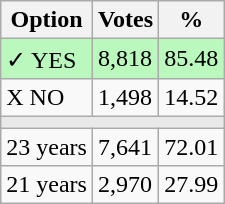<table class="wikitable">
<tr>
<th>Option</th>
<th>Votes</th>
<th>%</th>
</tr>
<tr>
<td style=background:#bbf8be>✓ YES</td>
<td style=background:#bbf8be>8,818</td>
<td style=background:#bbf8be>85.48</td>
</tr>
<tr>
<td>X NO</td>
<td>1,498</td>
<td>14.52</td>
</tr>
<tr>
<td colspan="3" bgcolor="#E9E9E9"></td>
</tr>
<tr>
<td>23 years</td>
<td>7,641</td>
<td>72.01</td>
</tr>
<tr>
<td>21 years</td>
<td>2,970</td>
<td>27.99</td>
</tr>
</table>
